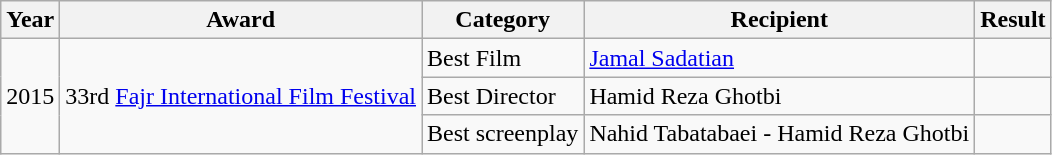<table class="wikitable sortable">
<tr>
<th>Year</th>
<th>Award</th>
<th>Category</th>
<th>Recipient</th>
<th>Result</th>
</tr>
<tr>
<td rowspan="3">2015</td>
<td rowspan="3">33rd <a href='#'>Fajr International Film Festival</a></td>
<td>Best Film</td>
<td><a href='#'>Jamal Sadatian</a></td>
<td></td>
</tr>
<tr>
<td>Best Director</td>
<td>Hamid Reza Ghotbi</td>
<td></td>
</tr>
<tr>
<td>Best screenplay</td>
<td>Nahid Tabatabaei - Hamid Reza Ghotbi</td>
<td></td>
</tr>
</table>
